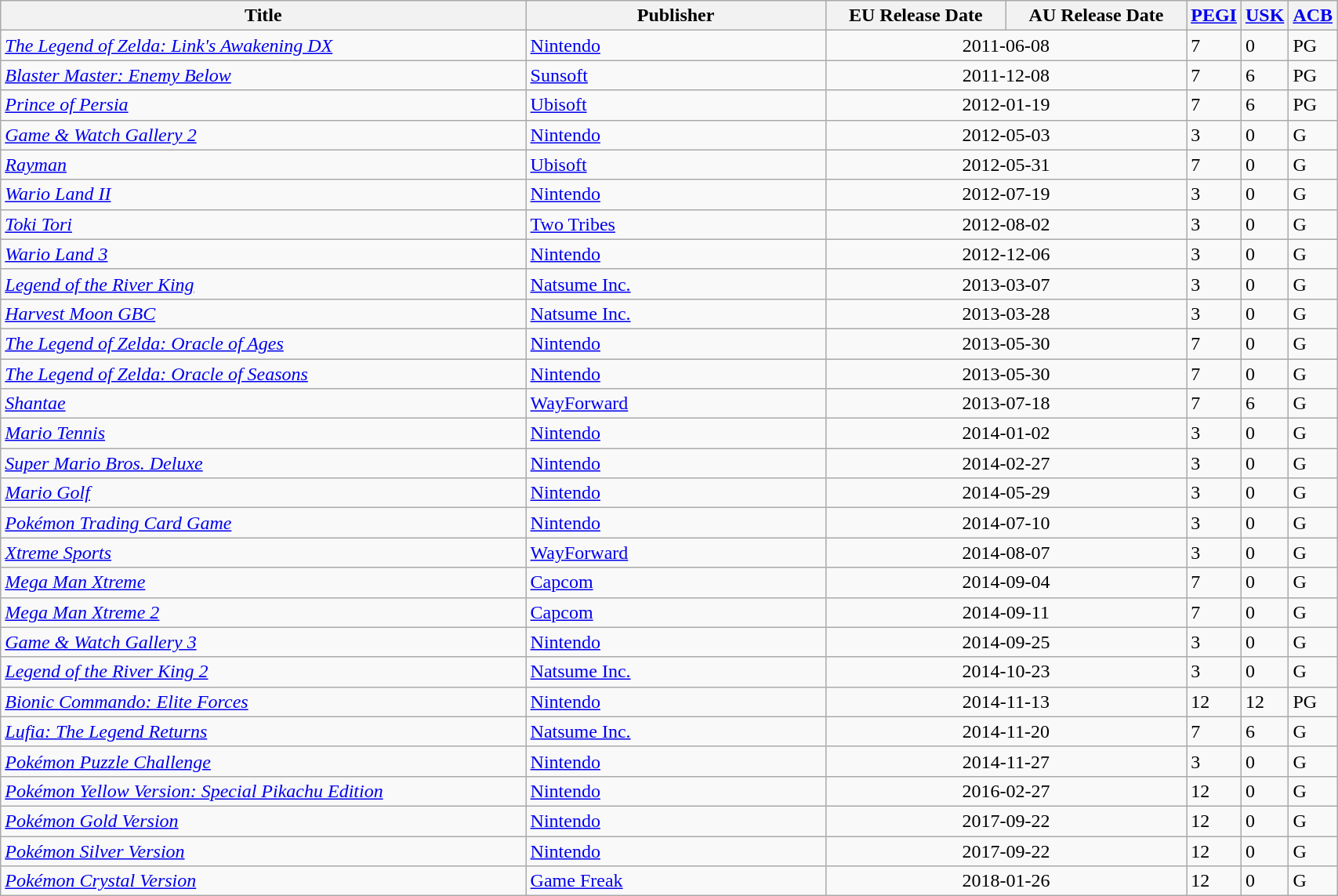<table class="wikitable sortable" style="width:90%">
<tr>
<th width="45%">Title</th>
<th width="25%">Publisher</th>
<th width="15%">EU Release Date</th>
<th width="15%">AU Release Date</th>
<th width="5%"><a href='#'>PEGI</a></th>
<th width="5%"><a href='#'>USK</a></th>
<th width="5%"><a href='#'>ACB</a></th>
</tr>
<tr>
<td><em><a href='#'>The Legend of Zelda: Link's Awakening DX</a></em></td>
<td><a href='#'>Nintendo</a></td>
<td colspan="2" style="text-align:center">2011-06-08</td>
<td>7</td>
<td>0</td>
<td>PG</td>
</tr>
<tr>
<td><em><a href='#'>Blaster Master: Enemy Below</a></em></td>
<td><a href='#'>Sunsoft</a></td>
<td colspan="2" style="text-align:center">2011-12-08</td>
<td>7</td>
<td>6</td>
<td>PG</td>
</tr>
<tr>
<td><em><a href='#'>Prince of Persia</a></em></td>
<td><a href='#'>Ubisoft</a></td>
<td colspan="2" style="text-align:center">2012-01-19</td>
<td>7</td>
<td>6</td>
<td>PG</td>
</tr>
<tr>
<td><em><a href='#'>Game & Watch Gallery 2</a></em></td>
<td><a href='#'>Nintendo</a></td>
<td colspan="2" style="text-align:center">2012-05-03</td>
<td>3</td>
<td>0</td>
<td>G</td>
</tr>
<tr>
<td><em><a href='#'>Rayman</a></em></td>
<td><a href='#'>Ubisoft</a></td>
<td colspan="2" style="text-align:center">2012-05-31</td>
<td>7</td>
<td>0</td>
<td>G</td>
</tr>
<tr>
<td data-sort-value="Wario Land 2"><em><a href='#'>Wario Land II</a></em></td>
<td><a href='#'>Nintendo</a></td>
<td colspan="2" style="text-align:center">2012-07-19</td>
<td>3</td>
<td>0</td>
<td>G</td>
</tr>
<tr>
<td><em><a href='#'>Toki Tori</a></em></td>
<td><a href='#'>Two Tribes</a></td>
<td colspan="2" style="text-align:center">2012-08-02</td>
<td>3</td>
<td>0</td>
<td>G</td>
</tr>
<tr>
<td><em><a href='#'>Wario Land 3</a></em></td>
<td><a href='#'>Nintendo</a></td>
<td colspan="2" style="text-align:center">2012-12-06</td>
<td>3</td>
<td>0</td>
<td>G</td>
</tr>
<tr>
<td><em><a href='#'>Legend of the River King</a></em></td>
<td><a href='#'>Natsume Inc.</a></td>
<td colspan="2" style="text-align:center">2013-03-07</td>
<td>3</td>
<td>0</td>
<td>G</td>
</tr>
<tr>
<td><em><a href='#'>Harvest Moon GBC</a></em></td>
<td><a href='#'>Natsume Inc.</a></td>
<td colspan="2" style="text-align:center">2013-03-28</td>
<td>3</td>
<td>0</td>
<td>G</td>
</tr>
<tr>
<td><em><a href='#'>The Legend of Zelda: Oracle of Ages</a></em></td>
<td><a href='#'>Nintendo</a></td>
<td colspan="2" style="text-align:center">2013-05-30</td>
<td>7</td>
<td>0</td>
<td>G</td>
</tr>
<tr>
<td><em><a href='#'>The Legend of Zelda: Oracle of Seasons</a></em></td>
<td><a href='#'>Nintendo</a></td>
<td colspan="2" style="text-align:center">2013-05-30</td>
<td>7</td>
<td>0</td>
<td>G</td>
</tr>
<tr>
<td><em><a href='#'>Shantae</a></em></td>
<td><a href='#'>WayForward</a></td>
<td colspan="2" style="text-align:center">2013-07-18</td>
<td>7</td>
<td>6</td>
<td>G</td>
</tr>
<tr>
<td><em><a href='#'>Mario Tennis</a></em></td>
<td><a href='#'>Nintendo</a></td>
<td colspan="2" style="text-align:center">2014-01-02</td>
<td>3</td>
<td>0</td>
<td>G</td>
</tr>
<tr>
<td><em><a href='#'>Super Mario Bros. Deluxe</a></em></td>
<td><a href='#'>Nintendo</a></td>
<td colspan="2" style="text-align:center">2014-02-27</td>
<td>3</td>
<td>0</td>
<td>G</td>
</tr>
<tr>
<td><em><a href='#'>Mario Golf</a></em></td>
<td><a href='#'>Nintendo</a></td>
<td colspan="2" style="text-align:center">2014-05-29</td>
<td>3</td>
<td>0</td>
<td>G</td>
</tr>
<tr>
<td><em><a href='#'>Pokémon Trading Card Game</a></em></td>
<td><a href='#'>Nintendo</a></td>
<td colspan="2" style="text-align:center">2014-07-10</td>
<td>3</td>
<td>0</td>
<td>G</td>
</tr>
<tr>
<td><em><a href='#'>Xtreme Sports</a></em></td>
<td><a href='#'>WayForward</a></td>
<td colspan="2" style="text-align:center">2014-08-07</td>
<td>3</td>
<td>0</td>
<td>G</td>
</tr>
<tr>
<td><em><a href='#'>Mega Man Xtreme</a></em></td>
<td><a href='#'>Capcom</a></td>
<td colspan="2" style="text-align:center">2014-09-04</td>
<td>7</td>
<td>0</td>
<td>G</td>
</tr>
<tr>
<td><em><a href='#'>Mega Man Xtreme 2</a></em></td>
<td><a href='#'>Capcom</a></td>
<td colspan="2" style="text-align:center">2014-09-11</td>
<td>7</td>
<td>0</td>
<td>G</td>
</tr>
<tr>
<td><em><a href='#'>Game & Watch Gallery 3</a></em></td>
<td><a href='#'>Nintendo</a></td>
<td colspan="2" style="text-align:center">2014-09-25</td>
<td>3</td>
<td>0</td>
<td>G</td>
</tr>
<tr>
<td><em><a href='#'>Legend of the River King 2</a></em></td>
<td><a href='#'>Natsume Inc.</a></td>
<td colspan="2" style="text-align:center">2014-10-23</td>
<td>3</td>
<td>0</td>
<td>G</td>
</tr>
<tr>
<td><em><a href='#'>Bionic Commando: Elite Forces</a></em></td>
<td><a href='#'>Nintendo</a></td>
<td colspan="2" style="text-align:center">2014-11-13</td>
<td>12</td>
<td>12</td>
<td>PG</td>
</tr>
<tr>
<td><em><a href='#'>Lufia: The Legend Returns</a></em></td>
<td><a href='#'>Natsume Inc.</a></td>
<td colspan="2" style="text-align:center">2014-11-20</td>
<td>7</td>
<td>6</td>
<td>G</td>
</tr>
<tr>
<td><em><a href='#'>Pokémon Puzzle Challenge</a></em></td>
<td><a href='#'>Nintendo</a></td>
<td colspan="2" style="text-align:center">2014-11-27</td>
<td>3</td>
<td>0</td>
<td>G</td>
</tr>
<tr>
<td><em><a href='#'>Pokémon Yellow Version: Special Pikachu Edition</a></em></td>
<td><a href='#'>Nintendo</a></td>
<td colspan="2" style="text-align:center">2016-02-27</td>
<td>12</td>
<td>0</td>
<td>G</td>
</tr>
<tr>
<td><em><a href='#'>Pokémon Gold Version</a></em></td>
<td><a href='#'>Nintendo</a></td>
<td colspan="2" style="text-align:center">2017-09-22</td>
<td>12</td>
<td>0</td>
<td>G</td>
</tr>
<tr>
<td><em><a href='#'>Pokémon Silver Version</a></em></td>
<td><a href='#'>Nintendo</a></td>
<td colspan="2" style="text-align:center">2017-09-22</td>
<td>12</td>
<td>0</td>
<td>G</td>
</tr>
<tr>
<td><em><a href='#'>Pokémon Crystal Version</a></em></td>
<td><a href='#'>Game Freak</a></td>
<td colspan="2" style="text-align:center">2018-01-26</td>
<td>12</td>
<td>0</td>
<td>G</td>
</tr>
</table>
